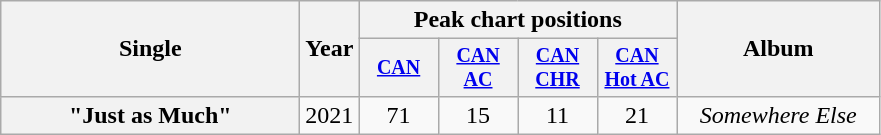<table class="wikitable plainrowheaders" style="text-align:center;">
<tr>
<th rowspan="2" style="width:12em;">Single</th>
<th rowspan="2" style="width:1em;">Year</th>
<th colspan="4">Peak chart positions</th>
<th rowspan="2" style="width:8em;">Album</th>
</tr>
<tr style="font-size:smaller;">
<th style="width:3.5em;"><a href='#'>CAN</a><br></th>
<th style="width:3.5em;"><a href='#'>CAN<br>AC</a><br></th>
<th style="width:3.5em;"><a href='#'>CAN CHR</a><br></th>
<th style="width:3.5em;"><a href='#'>CAN<br>Hot AC</a><br></th>
</tr>
<tr>
<th scope="row">"Just as Much"<br></th>
<td>2021</td>
<td>71</td>
<td>15</td>
<td>11</td>
<td>21</td>
<td><em>Somewhere Else</em></td>
</tr>
</table>
